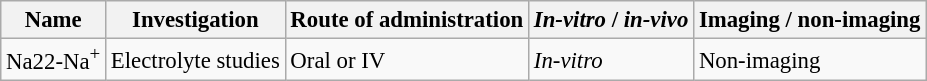<table class="wikitable" style="font-size:95%">
<tr>
<th>Name</th>
<th>Investigation</th>
<th>Route of administration</th>
<th><em>In-vitro</em> / <em>in-vivo</em></th>
<th>Imaging / non-imaging</th>
</tr>
<tr>
<td>Na22-Na<sup>+</sup></td>
<td>Electrolyte studies</td>
<td>Oral or IV</td>
<td><em>In-vitro</em></td>
<td>Non-imaging</td>
</tr>
</table>
